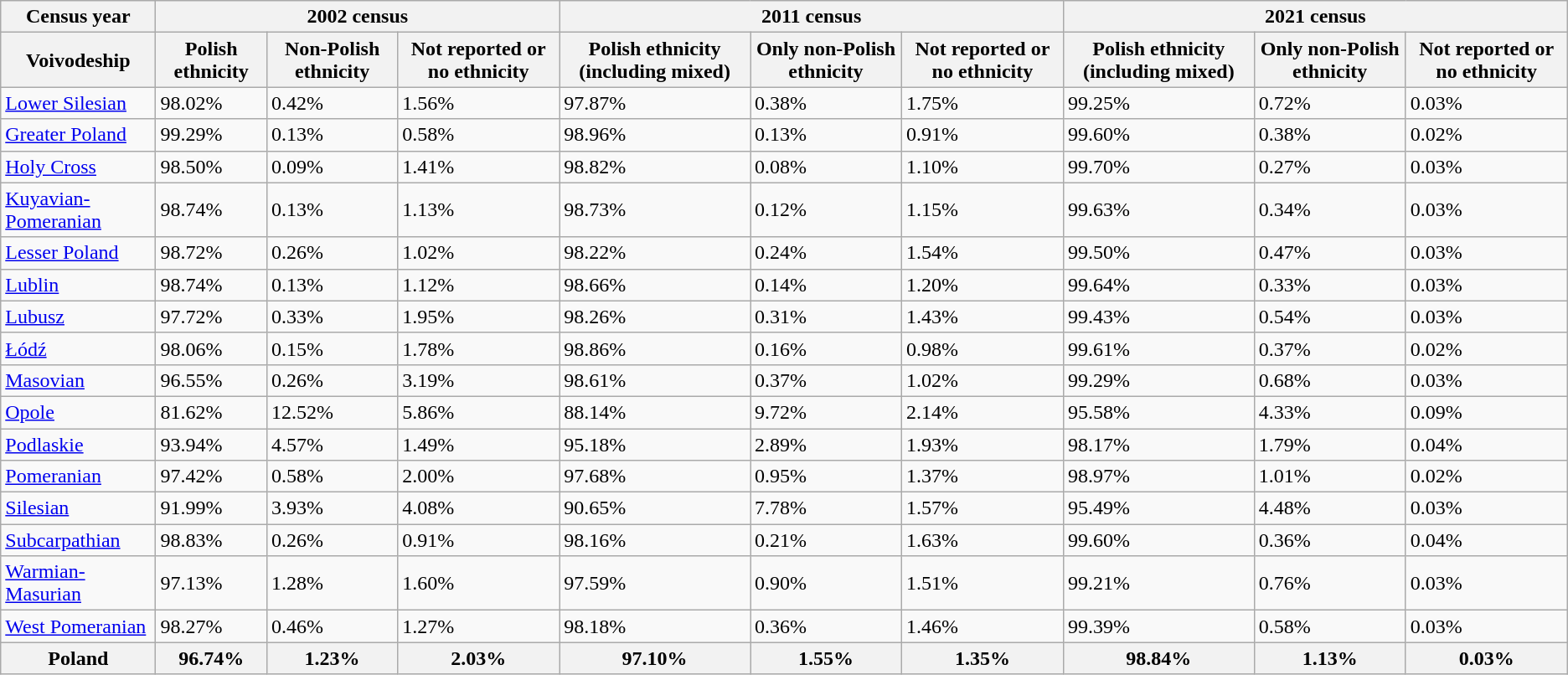<table class="wikitable sortable">
<tr>
<th>Census year</th>
<th colspan="3">2002 census</th>
<th colspan="3">2011 census</th>
<th colspan="3">2021 census</th>
</tr>
<tr>
<th>Voivodeship</th>
<th>Polish ethnicity</th>
<th>Non-Polish ethnicity</th>
<th>Not reported or no ethnicity</th>
<th>Polish ethnicity (including mixed)</th>
<th>Only non-Polish ethnicity</th>
<th>Not reported or no ethnicity</th>
<th>Polish ethnicity (including mixed)</th>
<th>Only non-Polish ethnicity</th>
<th>Not reported or no ethnicity</th>
</tr>
<tr>
<td><a href='#'>Lower Silesian</a></td>
<td>98.02%</td>
<td>0.42%</td>
<td>1.56%</td>
<td>97.87%</td>
<td>0.38%</td>
<td>1.75%</td>
<td>99.25%</td>
<td>0.72%</td>
<td>0.03%</td>
</tr>
<tr>
<td><a href='#'>Greater Poland</a></td>
<td>99.29%</td>
<td>0.13%</td>
<td>0.58%</td>
<td>98.96%</td>
<td>0.13%</td>
<td>0.91%</td>
<td>99.60%</td>
<td>0.38%</td>
<td>0.02%</td>
</tr>
<tr>
<td><a href='#'>Holy Cross</a></td>
<td>98.50%</td>
<td>0.09%</td>
<td>1.41%</td>
<td>98.82%</td>
<td>0.08%</td>
<td>1.10%</td>
<td>99.70%</td>
<td>0.27%</td>
<td>0.03%</td>
</tr>
<tr>
<td><a href='#'>Kuyavian-Pomeranian</a></td>
<td>98.74%</td>
<td>0.13%</td>
<td>1.13%</td>
<td>98.73%</td>
<td>0.12%</td>
<td>1.15%</td>
<td>99.63%</td>
<td>0.34%</td>
<td>0.03%</td>
</tr>
<tr>
<td><a href='#'>Lesser Poland</a></td>
<td>98.72%</td>
<td>0.26%</td>
<td>1.02%</td>
<td>98.22%</td>
<td>0.24%</td>
<td>1.54%</td>
<td>99.50%</td>
<td>0.47%</td>
<td>0.03%</td>
</tr>
<tr>
<td><a href='#'>Lublin</a></td>
<td>98.74%</td>
<td>0.13%</td>
<td>1.12%</td>
<td>98.66%</td>
<td>0.14%</td>
<td>1.20%</td>
<td>99.64%</td>
<td>0.33%</td>
<td>0.03%</td>
</tr>
<tr>
<td><a href='#'>Lubusz</a></td>
<td>97.72%</td>
<td>0.33%</td>
<td>1.95%</td>
<td>98.26%</td>
<td>0.31%</td>
<td>1.43%</td>
<td>99.43%</td>
<td>0.54%</td>
<td>0.03%</td>
</tr>
<tr>
<td><a href='#'>Łódź</a></td>
<td>98.06%</td>
<td>0.15%</td>
<td>1.78%</td>
<td>98.86%</td>
<td>0.16%</td>
<td>0.98%</td>
<td>99.61%</td>
<td>0.37%</td>
<td>0.02%</td>
</tr>
<tr>
<td><a href='#'>Masovian</a></td>
<td>96.55%</td>
<td>0.26%</td>
<td>3.19%</td>
<td>98.61%</td>
<td>0.37%</td>
<td>1.02%</td>
<td>99.29%</td>
<td>0.68%</td>
<td>0.03%</td>
</tr>
<tr>
<td><a href='#'>Opole</a></td>
<td>81.62%</td>
<td>12.52%</td>
<td>5.86%</td>
<td>88.14%</td>
<td>9.72%</td>
<td>2.14%</td>
<td>95.58%</td>
<td>4.33%</td>
<td>0.09%</td>
</tr>
<tr>
<td><a href='#'>Podlaskie</a></td>
<td>93.94%</td>
<td>4.57%</td>
<td>1.49%</td>
<td>95.18%</td>
<td>2.89%</td>
<td>1.93%</td>
<td>98.17%</td>
<td>1.79%</td>
<td>0.04%</td>
</tr>
<tr>
<td><a href='#'>Pomeranian</a></td>
<td>97.42%</td>
<td>0.58%</td>
<td>2.00%</td>
<td>97.68%</td>
<td>0.95%</td>
<td>1.37%</td>
<td>98.97%</td>
<td>1.01%</td>
<td>0.02%</td>
</tr>
<tr>
<td><a href='#'>Silesian</a></td>
<td>91.99%</td>
<td>3.93%</td>
<td>4.08%</td>
<td>90.65%</td>
<td>7.78%</td>
<td>1.57%</td>
<td>95.49%</td>
<td>4.48%</td>
<td>0.03%</td>
</tr>
<tr>
<td><a href='#'>Subcarpathian</a></td>
<td>98.83%</td>
<td>0.26%</td>
<td>0.91%</td>
<td>98.16%</td>
<td>0.21%</td>
<td>1.63%</td>
<td>99.60%</td>
<td>0.36%</td>
<td>0.04%</td>
</tr>
<tr>
<td><a href='#'>Warmian-Masurian</a></td>
<td>97.13%</td>
<td>1.28%</td>
<td>1.60%</td>
<td>97.59%</td>
<td>0.90%</td>
<td>1.51%</td>
<td>99.21%</td>
<td>0.76%</td>
<td>0.03%</td>
</tr>
<tr>
<td><a href='#'>West Pomeranian</a></td>
<td>98.27%</td>
<td>0.46%</td>
<td>1.27%</td>
<td>98.18%</td>
<td>0.36%</td>
<td>1.46%</td>
<td>99.39%</td>
<td>0.58%</td>
<td>0.03%</td>
</tr>
<tr>
<th>Poland</th>
<th>96.74%</th>
<th>1.23%</th>
<th>2.03%</th>
<th>97.10%</th>
<th>1.55%</th>
<th>1.35%</th>
<th>98.84%</th>
<th>1.13%</th>
<th>0.03%</th>
</tr>
</table>
